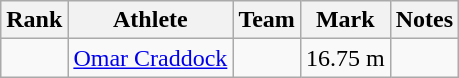<table class="wikitable sortable">
<tr>
<th>Rank</th>
<th>Athlete</th>
<th>Team</th>
<th>Mark</th>
<th>Notes</th>
</tr>
<tr>
<td align=center></td>
<td><a href='#'>Omar Craddock</a></td>
<td></td>
<td>16.75 m</td>
<td></td>
</tr>
</table>
